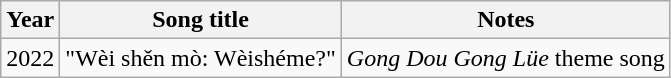<table class="wikitable sortable">
<tr>
<th>Year</th>
<th>Song title</th>
<th class="unsortable">Notes</th>
</tr>
<tr>
<td>2022</td>
<td>"Wèi shěn mò: Wèishéme?"</td>
<td><em>Gong Dou Gong Lüe</em> theme song</td>
</tr>
</table>
